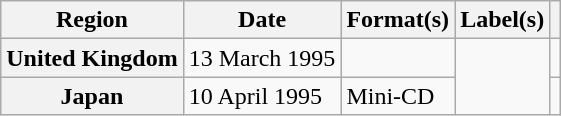<table class="wikitable plainrowheaders">
<tr>
<th scope="col">Region</th>
<th scope="col">Date</th>
<th scope="col">Format(s)</th>
<th scope="col">Label(s)</th>
<th scope="col"></th>
</tr>
<tr>
<th scope="row">United Kingdom</th>
<td>13 March 1995</td>
<td></td>
<td rowspan="2"></td>
<td></td>
</tr>
<tr>
<th scope="row">Japan</th>
<td>10 April 1995</td>
<td>Mini-CD</td>
<td></td>
</tr>
</table>
